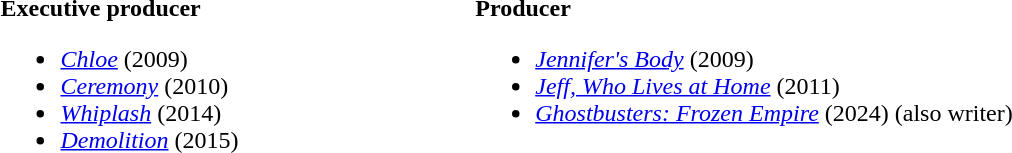<table style="width:100%;">
<tr style="vertical-align:top;">
<td width="25%"><br><strong>Executive producer</strong><ul><li><em><a href='#'>Chloe</a></em> (2009)</li><li><em><a href='#'>Ceremony</a></em> (2010)</li><li><em><a href='#'>Whiplash</a></em> (2014)</li><li><em><a href='#'>Demolition</a></em> (2015)</li></ul></td>
<td width="100%"><br><strong>Producer</strong><ul><li><em><a href='#'>Jennifer's Body</a></em> (2009)</li><li><em><a href='#'>Jeff, Who Lives at Home</a></em> (2011)</li><li><em><a href='#'>Ghostbusters: Frozen Empire</a></em> (2024) (also writer)</li></ul></td>
</tr>
</table>
